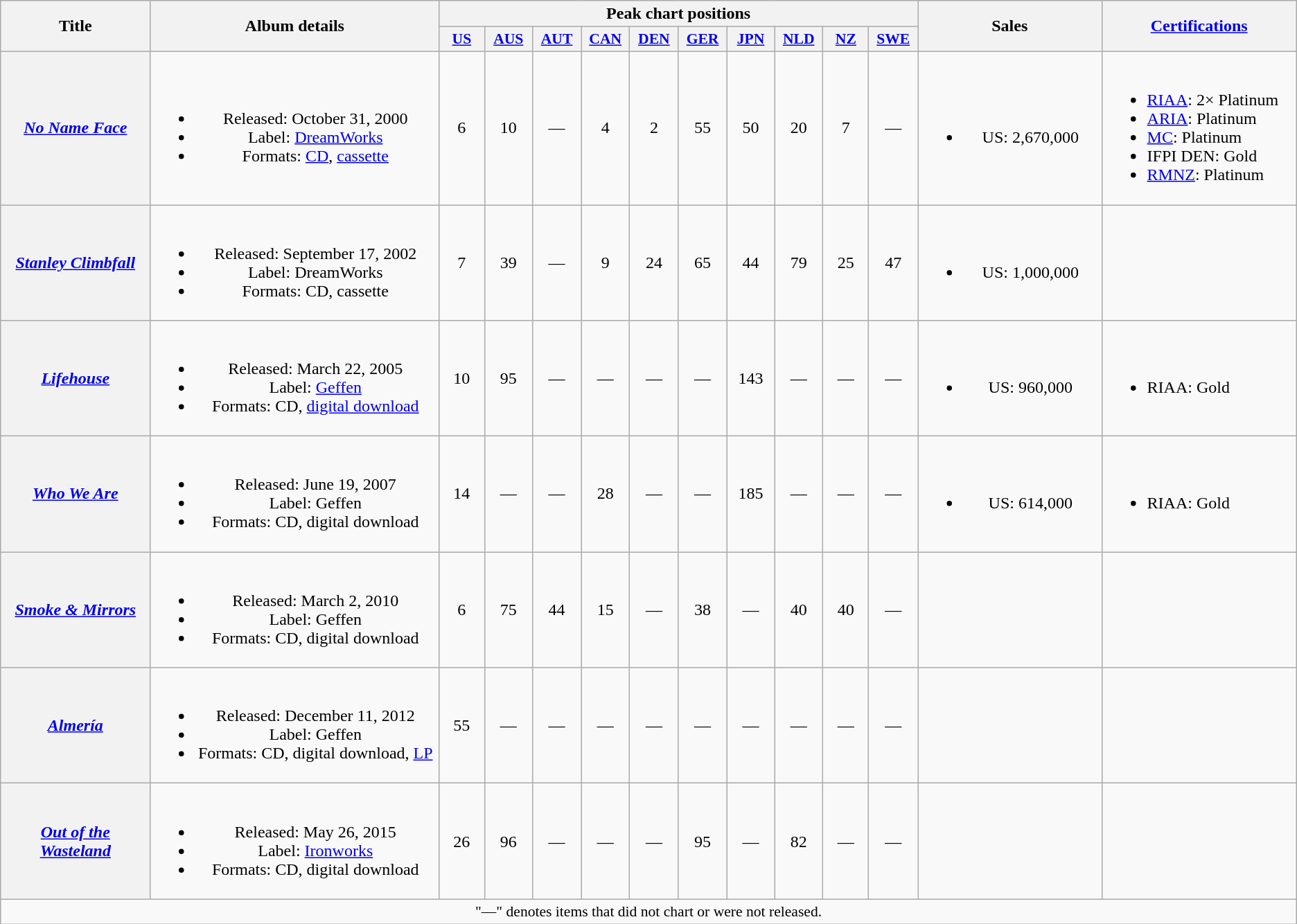<table class="wikitable plainrowheaders" style="text-align:center;" border="1">
<tr>
<th scope="col" rowspan="2" style="width:10em;">Title</th>
<th scope="col" rowspan="2" style="width:20em;">Album details</th>
<th scope="col" colspan="10">Peak chart positions</th>
<th scope="col" rowspan="2" style="width:12em;">Sales</th>
<th scope="col" rowspan="2" style="width:13em;"><a href='#'>Certifications</a></th>
</tr>
<tr>
<th scope="col" style="width:3em;font-size:90%;"><a href='#'>US</a><br></th>
<th scope="col" style="width:3em;font-size:90%;"><a href='#'>AUS</a><br></th>
<th scope="col" style="width:3em;font-size:90%;"><a href='#'>AUT</a><br></th>
<th scope="col" style="width:3em;font-size:90%;"><a href='#'>CAN</a><br></th>
<th scope="col" style="width:3em;font-size:90%;"><a href='#'>DEN</a><br></th>
<th scope="col" style="width:3em;font-size:90%;"><a href='#'>GER</a><br></th>
<th scope="col" style="width:3em;font-size:90%;"><a href='#'>JPN</a><br></th>
<th scope="col" style="width:3em;font-size:90%;"><a href='#'>NLD</a><br></th>
<th scope="col" style="width:3em;font-size:90%;"><a href='#'>NZ</a><br></th>
<th scope="col" style="width:3em;font-size:90%;"><a href='#'>SWE</a><br></th>
</tr>
<tr>
<th scope="row"><em><a href='#'>No Name Face</a></em></th>
<td><br><ul><li>Released: October 31, 2000</li><li>Label: <a href='#'>DreamWorks</a></li><li>Formats: <a href='#'>CD</a>, <a href='#'>cassette</a></li></ul></td>
<td>6</td>
<td>10</td>
<td>—</td>
<td>4</td>
<td>2</td>
<td>55</td>
<td>50</td>
<td>20</td>
<td>7</td>
<td>—</td>
<td><br><ul><li>US: 2,670,000</li></ul></td>
<td align="left"><br><ul><li><a href='#'>RIAA</a>: 2× Platinum</li><li><a href='#'>ARIA</a>: Platinum</li><li><a href='#'>MC</a>: Platinum</li><li>IFPI DEN: Gold</li><li><a href='#'>RMNZ</a>: Platinum</li></ul></td>
</tr>
<tr>
<th scope="row"><em><a href='#'>Stanley Climbfall</a></em></th>
<td><br><ul><li>Released: September 17, 2002</li><li>Label: DreamWorks</li><li>Formats: CD, cassette</li></ul></td>
<td>7</td>
<td>39</td>
<td>—</td>
<td>9</td>
<td>24</td>
<td>65</td>
<td>44</td>
<td>79</td>
<td>25</td>
<td>47</td>
<td><br><ul><li>US: 1,000,000</li></ul></td>
<td align="left"></td>
</tr>
<tr>
<th scope="row"><em><a href='#'>Lifehouse</a></em></th>
<td><br><ul><li>Released: March 22, 2005</li><li>Label: <a href='#'>Geffen</a></li><li>Formats: CD, <a href='#'>digital download</a></li></ul></td>
<td>10</td>
<td>95</td>
<td>—</td>
<td>—</td>
<td>—</td>
<td>—</td>
<td>143</td>
<td>—</td>
<td>—</td>
<td>—</td>
<td><br><ul><li>US: 960,000</li></ul></td>
<td align="left"><br><ul><li>RIAA: Gold</li></ul></td>
</tr>
<tr>
<th scope="row"><em><a href='#'>Who We Are</a></em></th>
<td><br><ul><li>Released: June 19, 2007</li><li>Label: Geffen</li><li>Formats: CD, digital download</li></ul></td>
<td>14</td>
<td>—</td>
<td>—</td>
<td>28</td>
<td>—</td>
<td>—</td>
<td>185</td>
<td>—</td>
<td>—</td>
<td>—</td>
<td><br><ul><li>US: 614,000</li></ul></td>
<td align="left"><br><ul><li>RIAA: Gold</li></ul></td>
</tr>
<tr>
<th scope="row"><em><a href='#'>Smoke & Mirrors</a></em></th>
<td><br><ul><li>Released: March 2, 2010</li><li>Label: Geffen</li><li>Formats: CD, digital download</li></ul></td>
<td>6</td>
<td>75</td>
<td>44</td>
<td>15</td>
<td>—</td>
<td>38</td>
<td>—</td>
<td>40</td>
<td>40</td>
<td>—</td>
<td></td>
<td align="left"></td>
</tr>
<tr>
<th scope="row"><em><a href='#'>Almería</a></em></th>
<td><br><ul><li>Released: December 11, 2012</li><li>Label: Geffen</li><li>Formats: CD, digital download, <a href='#'>LP</a></li></ul></td>
<td>55</td>
<td>—</td>
<td>—</td>
<td>—</td>
<td>—</td>
<td>—</td>
<td>—</td>
<td>—</td>
<td>—</td>
<td>—</td>
<td></td>
<td></td>
</tr>
<tr>
<th scope="row"><em><a href='#'>Out of the Wasteland</a></em></th>
<td><br><ul><li>Released: May 26, 2015</li><li>Label: <a href='#'>Ironworks</a></li><li>Formats: CD, digital download</li></ul></td>
<td>26</td>
<td>96</td>
<td>—</td>
<td>—</td>
<td>—</td>
<td>95</td>
<td>—</td>
<td>82</td>
<td>—</td>
<td>—</td>
<td></td>
<td align="left"></td>
</tr>
<tr>
<td align="center" colspan="14" style="font-size:90%">"—" denotes items that did not chart or were not released.</td>
</tr>
</table>
